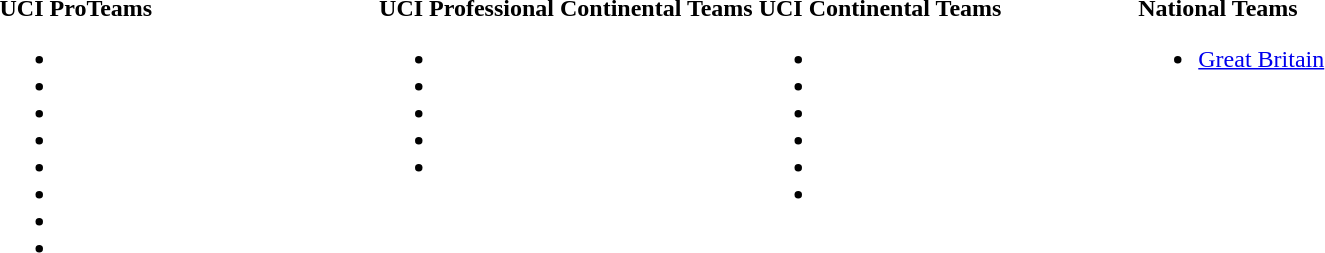<table>
<tr>
<td style="vertical-align:top; width:25%;"><strong>UCI ProTeams</strong><br><ul><li></li><li></li><li></li><li></li><li></li><li></li><li></li><li></li></ul></td>
<td style="vertical-align:top; width:25%;"><strong>UCI Professional Continental Teams</strong><br><ul><li></li><li></li><li></li><li></li><li></li></ul></td>
<td style="vertical-align:top; width:25%;"><strong>UCI Continental Teams</strong><br><ul><li></li><li></li><li></li><li></li><li></li><li></li></ul></td>
<td style="vertical-align:top; width:25%;"><strong>National Teams</strong><br><ul><li><a href='#'>Great Britain</a></li></ul></td>
</tr>
</table>
